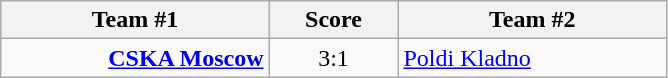<table class="wikitable" style="text-align: center;">
<tr>
<th width=25%>Team #1</th>
<th width=12%>Score</th>
<th width=25%>Team #2</th>
</tr>
<tr>
<td style="text-align: right;"><strong><a href='#'>CSKA Moscow</a></strong> </td>
<td>3:1</td>
<td style="text-align: left;"> <a href='#'>Poldi Kladno</a></td>
</tr>
</table>
